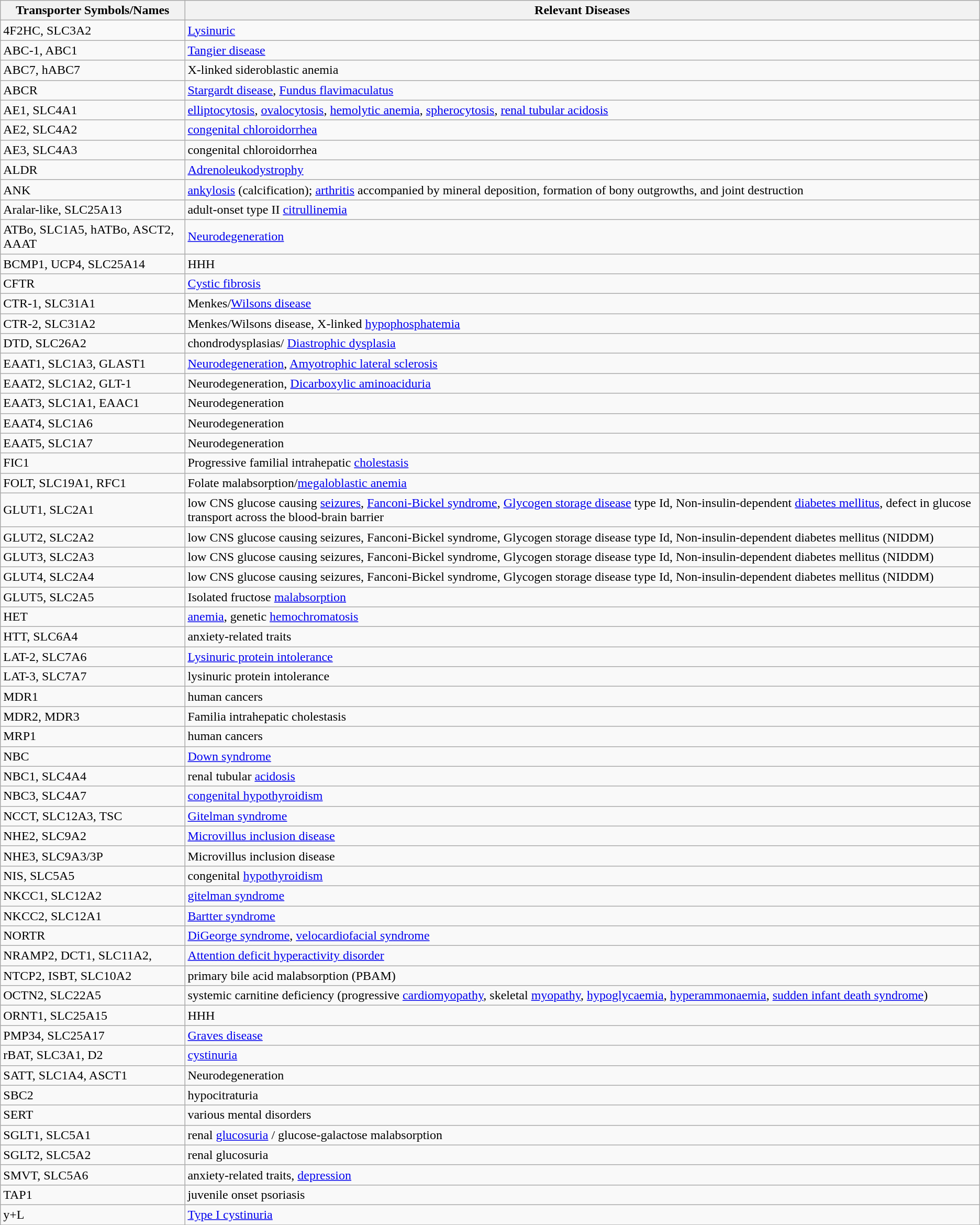<table class="wikitable sortable">
<tr>
<th>Transporter Symbols/Names</th>
<th>Relevant Diseases</th>
</tr>
<tr>
<td>4F2HC, SLC3A2</td>
<td><a href='#'>Lysinuric</a></td>
</tr>
<tr>
<td>ABC-1, ABC1</td>
<td><a href='#'>Tangier disease</a></td>
</tr>
<tr>
<td>ABC7, hABC7</td>
<td>X-linked sideroblastic anemia</td>
</tr>
<tr>
<td>ABCR</td>
<td><a href='#'>Stargardt disease</a>, <a href='#'>Fundus flavimaculatus</a></td>
</tr>
<tr>
<td>AE1, SLC4A1</td>
<td><a href='#'>elliptocytosis</a>, <a href='#'>ovalocytosis</a>, <a href='#'>hemolytic anemia</a>, <a href='#'>spherocytosis</a>, <a href='#'>renal tubular acidosis</a></td>
</tr>
<tr>
<td>AE2, SLC4A2</td>
<td><a href='#'>congenital chloroidorrhea</a></td>
</tr>
<tr>
<td>AE3, SLC4A3</td>
<td>congenital chloroidorrhea</td>
</tr>
<tr>
<td>ALDR</td>
<td><a href='#'>Adrenoleukodystrophy</a></td>
</tr>
<tr>
<td>ANK</td>
<td><a href='#'>ankylosis</a> (calcification); <a href='#'>arthritis</a> accompanied by mineral deposition, formation of bony outgrowths, and joint destruction</td>
</tr>
<tr>
<td>Aralar-like, SLC25A13</td>
<td>adult-onset type II <a href='#'>citrullinemia</a></td>
</tr>
<tr>
<td>ATBo, SLC1A5, hATBo, ASCT2, AAAT</td>
<td><a href='#'>Neurodegeneration</a></td>
</tr>
<tr>
<td>BCMP1, UCP4, SLC25A14</td>
<td>HHH</td>
</tr>
<tr>
<td>CFTR</td>
<td><a href='#'>Cystic fibrosis</a></td>
</tr>
<tr>
<td>CTR-1, SLC31A1</td>
<td>Menkes/<a href='#'>Wilsons disease</a></td>
</tr>
<tr>
<td>CTR-2, SLC31A2</td>
<td>Menkes/Wilsons disease, X-linked <a href='#'>hypophosphatemia</a></td>
</tr>
<tr>
<td>DTD, SLC26A2</td>
<td>chondrodysplasias/ <a href='#'>Diastrophic dysplasia</a></td>
</tr>
<tr>
<td>EAAT1, SLC1A3, GLAST1</td>
<td><a href='#'>Neurodegeneration</a>, <a href='#'>Amyotrophic lateral sclerosis</a></td>
</tr>
<tr>
<td>EAAT2, SLC1A2, GLT-1</td>
<td>Neurodegeneration, <a href='#'>Dicarboxylic aminoaciduria</a></td>
</tr>
<tr>
<td>EAAT3, SLC1A1, EAAC1</td>
<td>Neurodegeneration</td>
</tr>
<tr>
<td>EAAT4, SLC1A6</td>
<td>Neurodegeneration</td>
</tr>
<tr>
<td>EAAT5, SLC1A7</td>
<td>Neurodegeneration</td>
</tr>
<tr>
<td>FIC1</td>
<td>Progressive familial intrahepatic <a href='#'>cholestasis</a></td>
</tr>
<tr>
<td>FOLT, SLC19A1, RFC1</td>
<td>Folate malabsorption/<a href='#'>megaloblastic anemia</a></td>
</tr>
<tr>
<td>GLUT1, SLC2A1</td>
<td>low CNS glucose causing <a href='#'>seizures</a>, <a href='#'>Fanconi-Bickel syndrome</a>, <a href='#'>Glycogen storage disease</a> type Id, Non-insulin-dependent <a href='#'>diabetes mellitus</a>, defect in glucose transport across the blood-brain barrier</td>
</tr>
<tr>
<td>GLUT2, SLC2A2</td>
<td>low CNS glucose causing seizures, Fanconi-Bickel syndrome, Glycogen storage disease type Id, Non-insulin-dependent diabetes mellitus (NIDDM)</td>
</tr>
<tr>
<td>GLUT3, SLC2A3</td>
<td>low CNS glucose causing seizures, Fanconi-Bickel syndrome, Glycogen storage disease type Id, Non-insulin-dependent diabetes mellitus (NIDDM)</td>
</tr>
<tr>
<td>GLUT4, SLC2A4</td>
<td>low CNS glucose causing seizures, Fanconi-Bickel syndrome, Glycogen storage disease type Id, Non-insulin-dependent diabetes mellitus (NIDDM)</td>
</tr>
<tr>
<td>GLUT5, SLC2A5</td>
<td>Isolated fructose <a href='#'>malabsorption</a></td>
</tr>
<tr>
<td>HET</td>
<td><a href='#'>anemia</a>, genetic <a href='#'>hemochromatosis</a></td>
</tr>
<tr>
<td>HTT, SLC6A4</td>
<td>anxiety-related traits</td>
</tr>
<tr>
<td>LAT-2, SLC7A6</td>
<td><a href='#'>Lysinuric protein intolerance</a></td>
</tr>
<tr>
<td>LAT-3, SLC7A7</td>
<td>lysinuric protein intolerance</td>
</tr>
<tr>
<td>MDR1</td>
<td>human cancers</td>
</tr>
<tr>
<td>MDR2, MDR3</td>
<td>Familia intrahepatic cholestasis</td>
</tr>
<tr>
<td>MRP1</td>
<td>human cancers</td>
</tr>
<tr>
<td>NBC</td>
<td><a href='#'>Down syndrome</a></td>
</tr>
<tr>
<td>NBC1, SLC4A4</td>
<td>renal tubular <a href='#'>acidosis</a></td>
</tr>
<tr>
<td>NBC3, SLC4A7</td>
<td><a href='#'>congenital hypothyroidism</a></td>
</tr>
<tr>
<td>NCCT, SLC12A3, TSC</td>
<td><a href='#'>Gitelman syndrome</a></td>
</tr>
<tr>
<td>NHE2, SLC9A2</td>
<td><a href='#'>Microvillus inclusion disease</a></td>
</tr>
<tr>
<td>NHE3, SLC9A3/3P</td>
<td>Microvillus inclusion disease</td>
</tr>
<tr>
<td>NIS, SLC5A5</td>
<td>congenital <a href='#'>hypothyroidism</a></td>
</tr>
<tr>
<td>NKCC1, SLC12A2</td>
<td><a href='#'>gitelman syndrome</a></td>
</tr>
<tr>
<td>NKCC2, SLC12A1</td>
<td><a href='#'>Bartter syndrome</a></td>
</tr>
<tr>
<td>NORTR</td>
<td><a href='#'>DiGeorge syndrome</a>, <a href='#'>velocardiofacial syndrome</a></td>
</tr>
<tr>
<td>NRAMP2, DCT1, SLC11A2,</td>
<td><a href='#'>Attention deficit hyperactivity disorder</a></td>
</tr>
<tr>
<td>NTCP2, ISBT, SLC10A2</td>
<td>primary bile acid malabsorption (PBAM)</td>
</tr>
<tr>
<td>OCTN2, SLC22A5</td>
<td>systemic carnitine deficiency (progressive <a href='#'>cardiomyopathy</a>, skeletal <a href='#'>myopathy</a>, <a href='#'>hypoglycaemia</a>, <a href='#'>hyperammonaemia</a>, <a href='#'>sudden infant death syndrome</a>)</td>
</tr>
<tr>
<td>ORNT1, SLC25A15</td>
<td>HHH</td>
</tr>
<tr>
<td>PMP34, SLC25A17</td>
<td><a href='#'>Graves disease</a></td>
</tr>
<tr>
<td>rBAT, SLC3A1, D2</td>
<td><a href='#'>cystinuria</a></td>
</tr>
<tr>
<td>SATT, SLC1A4, ASCT1</td>
<td>Neurodegeneration</td>
</tr>
<tr>
<td>SBC2</td>
<td>hypocitraturia</td>
</tr>
<tr>
<td>SERT</td>
<td>various mental disorders</td>
</tr>
<tr>
<td>SGLT1, SLC5A1</td>
<td>renal <a href='#'>glucosuria</a> / glucose-galactose malabsorption</td>
</tr>
<tr>
<td>SGLT2, SLC5A2</td>
<td>renal glucosuria</td>
</tr>
<tr>
<td>SMVT, SLC5A6</td>
<td>anxiety-related traits, <a href='#'>depression</a></td>
</tr>
<tr>
<td>TAP1</td>
<td>juvenile onset psoriasis</td>
</tr>
<tr>
<td>y+L</td>
<td><a href='#'>Type I cystinuria</a></td>
</tr>
<tr>
</tr>
</table>
